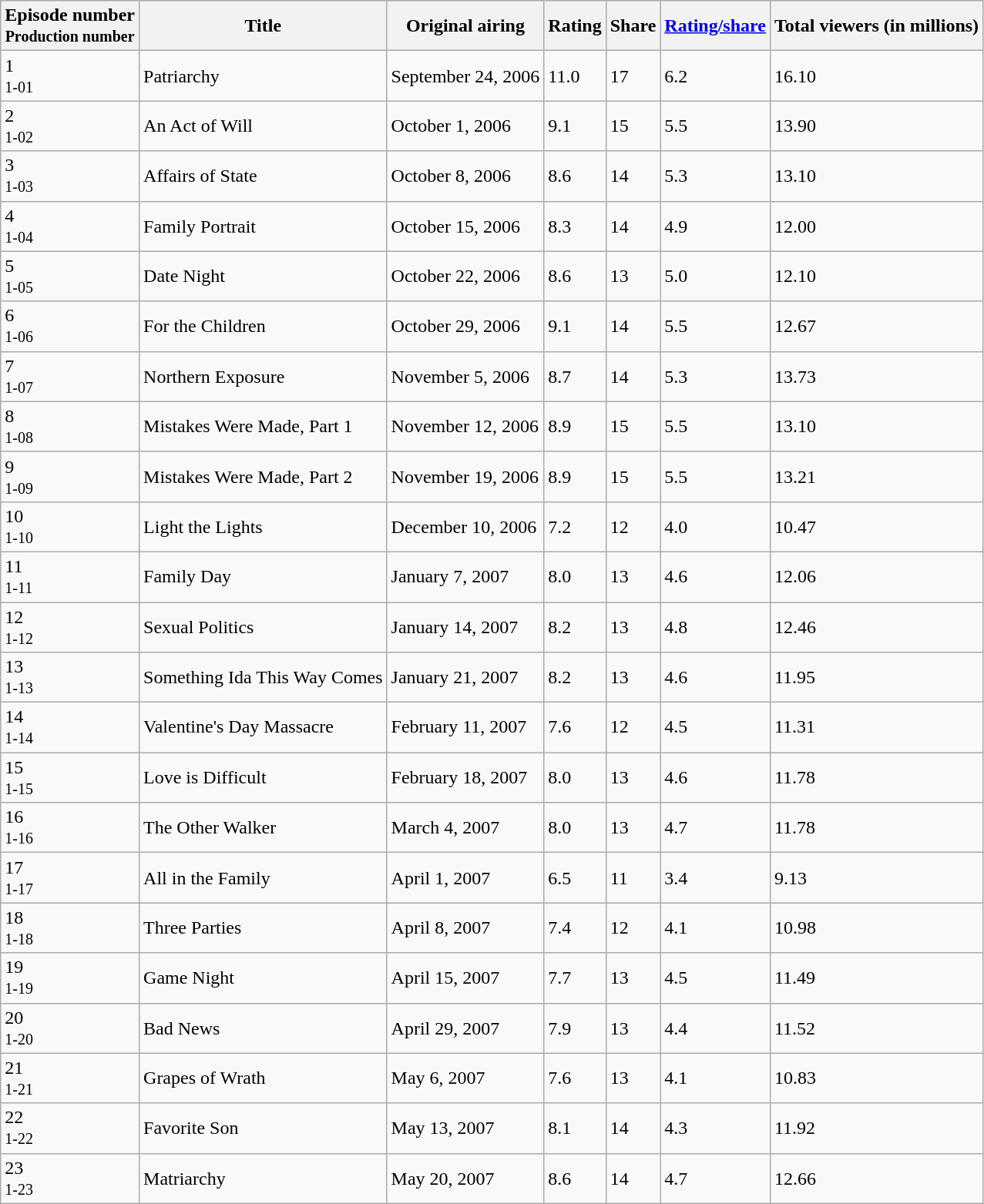<table class="wikitable plainrowheaders" width: 96%; margin-left: auto; margin-right: auto;">
<tr>
<th>Episode number<br><small>Production number</small></th>
<th>Title</th>
<th>Original airing</th>
<th>Rating</th>
<th>Share</th>
<th><a href='#'>Rating/share</a> </th>
<th>Total viewers (in millions)</th>
</tr>
<tr>
<td>1<br><small>1-01</small></td>
<td>Patriarchy</td>
<td>September 24, 2006</td>
<td>11.0</td>
<td>17</td>
<td>6.2</td>
<td>16.10</td>
</tr>
<tr>
<td>2<br><small>1-02</small></td>
<td>An Act of Will</td>
<td>October 1, 2006</td>
<td>9.1</td>
<td>15</td>
<td>5.5</td>
<td>13.90</td>
</tr>
<tr>
<td>3<br><small>1-03</small></td>
<td>Affairs of State</td>
<td>October 8, 2006</td>
<td>8.6</td>
<td>14</td>
<td>5.3</td>
<td>13.10</td>
</tr>
<tr>
<td>4<br><small>1-04</small></td>
<td>Family Portrait</td>
<td>October 15, 2006</td>
<td>8.3</td>
<td>14</td>
<td>4.9</td>
<td>12.00</td>
</tr>
<tr>
<td>5<br><small>1-05</small></td>
<td>Date Night</td>
<td>October 22, 2006</td>
<td>8.6</td>
<td>13</td>
<td>5.0</td>
<td>12.10</td>
</tr>
<tr>
<td>6<br><small>1-06</small></td>
<td>For the Children</td>
<td>October 29, 2006</td>
<td>9.1</td>
<td>14</td>
<td>5.5</td>
<td>12.67</td>
</tr>
<tr>
<td>7<br><small>1-07</small></td>
<td>Northern Exposure</td>
<td>November 5, 2006</td>
<td>8.7</td>
<td>14</td>
<td>5.3</td>
<td>13.73</td>
</tr>
<tr>
<td>8<br><small>1-08</small></td>
<td>Mistakes Were Made, Part 1</td>
<td>November 12, 2006</td>
<td>8.9</td>
<td>15</td>
<td>5.5</td>
<td>13.10</td>
</tr>
<tr>
<td>9<br><small>1-09</small></td>
<td>Mistakes Were Made, Part 2</td>
<td>November 19, 2006</td>
<td>8.9</td>
<td>15</td>
<td>5.5</td>
<td>13.21</td>
</tr>
<tr>
<td>10<br><small>1-10</small></td>
<td>Light the Lights</td>
<td>December 10, 2006</td>
<td>7.2</td>
<td>12</td>
<td>4.0</td>
<td>10.47</td>
</tr>
<tr>
<td>11<br><small>1-11</small></td>
<td>Family Day</td>
<td>January 7, 2007</td>
<td>8.0</td>
<td>13</td>
<td>4.6</td>
<td>12.06</td>
</tr>
<tr>
<td>12<br><small>1-12</small></td>
<td>Sexual Politics</td>
<td>January 14, 2007</td>
<td>8.2</td>
<td>13</td>
<td>4.8</td>
<td>12.46</td>
</tr>
<tr>
<td>13<br><small>1-13</small></td>
<td>Something Ida This Way Comes</td>
<td>January 21, 2007</td>
<td>8.2</td>
<td>13</td>
<td>4.6</td>
<td>11.95</td>
</tr>
<tr>
<td>14<br><small>1-14</small></td>
<td>Valentine's Day Massacre</td>
<td>February 11, 2007</td>
<td>7.6</td>
<td>12</td>
<td>4.5</td>
<td>11.31</td>
</tr>
<tr>
<td>15<br><small>1-15</small></td>
<td>Love is Difficult</td>
<td>February 18, 2007</td>
<td>8.0</td>
<td>13</td>
<td>4.6</td>
<td>11.78</td>
</tr>
<tr>
<td>16<br><small>1-16</small></td>
<td>The Other Walker</td>
<td>March 4, 2007</td>
<td>8.0</td>
<td>13</td>
<td>4.7</td>
<td>11.78</td>
</tr>
<tr>
<td>17<br><small>1-17</small></td>
<td>All in the Family</td>
<td>April 1, 2007</td>
<td>6.5</td>
<td>11</td>
<td>3.4</td>
<td>9.13</td>
</tr>
<tr>
<td>18<br><small>1-18</small></td>
<td>Three Parties</td>
<td>April 8, 2007</td>
<td>7.4</td>
<td>12</td>
<td>4.1</td>
<td>10.98</td>
</tr>
<tr>
<td>19<br><small>1-19</small></td>
<td>Game Night</td>
<td>April 15, 2007</td>
<td>7.7</td>
<td>13</td>
<td>4.5</td>
<td>11.49</td>
</tr>
<tr>
<td>20<br><small>1-20</small></td>
<td>Bad News</td>
<td>April 29, 2007</td>
<td>7.9</td>
<td>13</td>
<td>4.4</td>
<td>11.52</td>
</tr>
<tr>
<td>21<br><small>1-21</small></td>
<td>Grapes of Wrath</td>
<td>May 6, 2007</td>
<td>7.6</td>
<td>13</td>
<td>4.1</td>
<td>10.83</td>
</tr>
<tr>
<td>22<br><small>1-22</small></td>
<td>Favorite Son</td>
<td>May 13, 2007</td>
<td>8.1</td>
<td>14</td>
<td>4.3</td>
<td>11.92</td>
</tr>
<tr>
<td>23<br><small>1-23</small></td>
<td>Matriarchy</td>
<td>May 20, 2007</td>
<td>8.6</td>
<td>14</td>
<td>4.7</td>
<td>12.66</td>
</tr>
</table>
